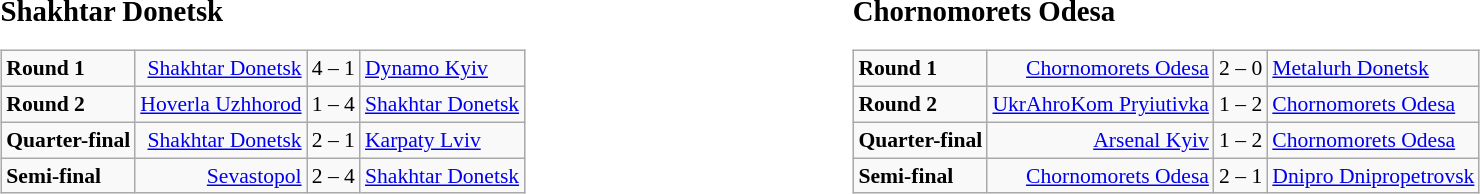<table width=100%>
<tr>
<td width=45% valign=top><br><big><strong>Shakhtar Donetsk</strong></big><table class="wikitable" style="font-size: 90%;">
<tr>
<td><strong>Round 1</strong></td>
<td align=right><a href='#'>Shakhtar Donetsk</a></td>
<td>4 – 1</td>
<td><a href='#'>Dynamo Kyiv</a></td>
</tr>
<tr>
<td><strong>Round 2</strong></td>
<td align=right><a href='#'>Hoverla Uzhhorod</a></td>
<td>1 – 4</td>
<td><a href='#'>Shakhtar Donetsk</a></td>
</tr>
<tr>
<td><strong>Quarter-final</strong></td>
<td align=right><a href='#'>Shakhtar Donetsk</a></td>
<td>2 – 1</td>
<td><a href='#'>Karpaty Lviv</a></td>
</tr>
<tr>
<td><strong>Semi-final</strong></td>
<td align=right><a href='#'>Sevastopol</a></td>
<td>2 – 4</td>
<td><a href='#'>Shakhtar Donetsk</a></td>
</tr>
</table>
</td>
<td width=55% valign=top><br><big><strong>Chornomorets Odesa</strong></big><table class="wikitable" style="font-size: 90%;">
<tr>
<td><strong>Round 1</strong></td>
<td align=right><a href='#'>Chornomorets Odesa</a></td>
<td>2 – 0</td>
<td><a href='#'>Metalurh Donetsk</a></td>
</tr>
<tr>
<td><strong>Round 2</strong></td>
<td align=right><a href='#'>UkrAhroKom Pryiutivka</a></td>
<td>1 – 2</td>
<td><a href='#'>Chornomorets Odesa</a></td>
</tr>
<tr>
<td><strong>Quarter-final</strong></td>
<td align=right><a href='#'>Arsenal Kyiv</a></td>
<td>1 – 2</td>
<td><a href='#'>Chornomorets Odesa</a></td>
</tr>
<tr>
<td><strong>Semi-final</strong></td>
<td align=right><a href='#'>Chornomorets Odesa</a></td>
<td>2 – 1</td>
<td><a href='#'>Dnipro Dnipropetrovsk</a></td>
</tr>
</table>
</td>
</tr>
</table>
